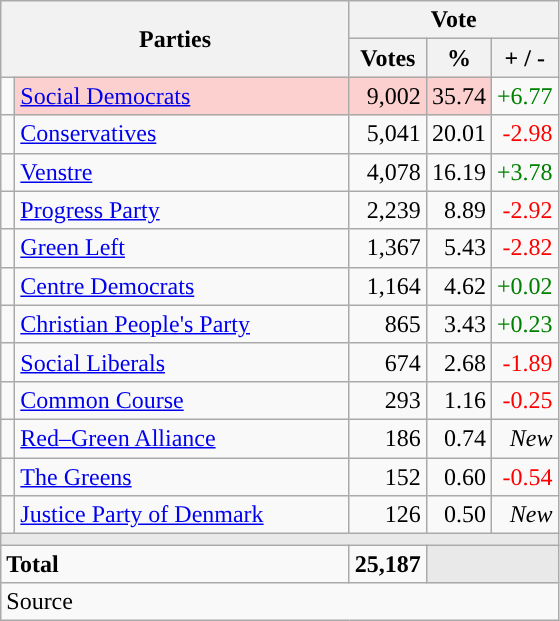<table class="wikitable" style="text-align:right;">
<tr>
<th style="text-align:centre;" rowspan="2" colspan="2" width="225">Parties</th>
<th colspan="3">Vote</th>
</tr>
<tr>
<th width="15">Votes</th>
<th width="15">%</th>
<th width="15">+ / -</th>
</tr>
<tr>
<td width="2" style="color:inherit;background:"></td>
<td bgcolor=#fbd0ce  align="left"><a href='#'>Social Democrats</a></td>
<td bgcolor=#fbd0ce>9,002</td>
<td bgcolor=#fbd0ce>35.74</td>
<td style=color:green;>+6.77</td>
</tr>
<tr>
<td width="2" style="color:inherit;background:"></td>
<td align="left"><a href='#'>Conservatives</a></td>
<td>5,041</td>
<td>20.01</td>
<td style=color:red;>-2.98</td>
</tr>
<tr>
<td width="2" style="color:inherit;background:"></td>
<td align="left"><a href='#'>Venstre</a></td>
<td>4,078</td>
<td>16.19</td>
<td style=color:green;>+3.78</td>
</tr>
<tr>
<td width="2" style="color:inherit;background:"></td>
<td align="left"><a href='#'>Progress Party</a></td>
<td>2,239</td>
<td>8.89</td>
<td style=color:red;>-2.92</td>
</tr>
<tr>
<td width="2" style="color:inherit;background:"></td>
<td align="left"><a href='#'>Green Left</a></td>
<td>1,367</td>
<td>5.43</td>
<td style=color:red;>-2.82</td>
</tr>
<tr>
<td width="2" style="color:inherit;background:"></td>
<td align="left"><a href='#'>Centre Democrats</a></td>
<td>1,164</td>
<td>4.62</td>
<td style=color:green;>+0.02</td>
</tr>
<tr>
<td width="2" style="color:inherit;background:"></td>
<td align="left"><a href='#'>Christian People's Party</a></td>
<td>865</td>
<td>3.43</td>
<td style=color:green;>+0.23</td>
</tr>
<tr>
<td width="2" style="color:inherit;background:"></td>
<td align="left"><a href='#'>Social Liberals</a></td>
<td>674</td>
<td>2.68</td>
<td style=color:red;>-1.89</td>
</tr>
<tr>
<td width="2" style="color:inherit;background:"></td>
<td align="left"><a href='#'>Common Course</a></td>
<td>293</td>
<td>1.16</td>
<td style=color:red;>-0.25</td>
</tr>
<tr>
<td width="2" style="color:inherit;background:"></td>
<td align="left"><a href='#'>Red–Green Alliance</a></td>
<td>186</td>
<td>0.74</td>
<td><em>New</em></td>
</tr>
<tr>
<td width="2" style="color:inherit;background:"></td>
<td align="left"><a href='#'>The Greens</a></td>
<td>152</td>
<td>0.60</td>
<td style=color:red;>-0.54</td>
</tr>
<tr>
<td width="2" style="color:inherit;background:"></td>
<td align="left"><a href='#'>Justice Party of Denmark</a></td>
<td>126</td>
<td>0.50</td>
<td><em>New</em></td>
</tr>
<tr>
<td colspan="7" bgcolor="#E9E9E9"></td>
</tr>
<tr>
<td align="left" colspan="2"><strong>Total</strong></td>
<td><strong>25,187</strong></td>
<td bgcolor="#E9E9E9" colspan="2"></td>
</tr>
<tr>
<td align="left" colspan="6">Source</td>
</tr>
</table>
